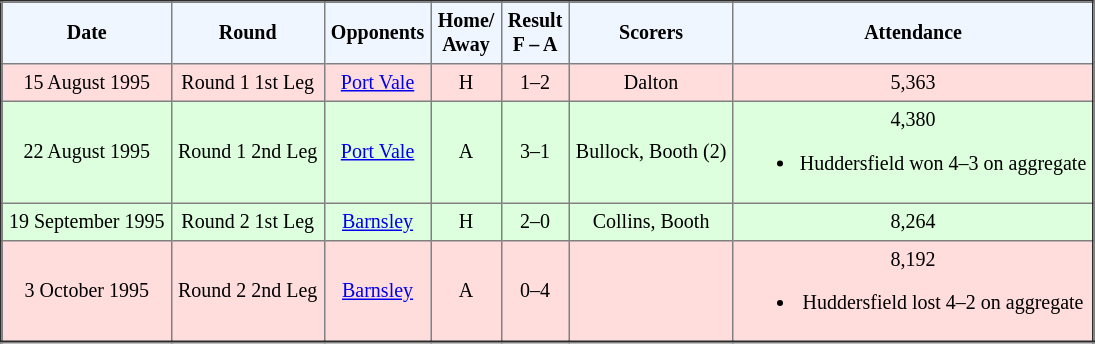<table border="2" cellpadding="4" style="border-collapse:collapse; text-align:center; font-size:smaller;">
<tr style="background:#f0f6ff;">
<th><strong>Date</strong></th>
<th><strong>Round</strong></th>
<th><strong>Opponents</strong></th>
<th><strong>Home/<br>Away</strong></th>
<th><strong>Result<br>F – A</strong></th>
<th><strong>Scorers</strong></th>
<th><strong>Attendance</strong></th>
</tr>
<tr bgcolor="#ffdddd">
<td>15 August 1995</td>
<td>Round 1 1st Leg</td>
<td><a href='#'>Port Vale</a></td>
<td>H</td>
<td>1–2</td>
<td>Dalton</td>
<td>5,363</td>
</tr>
<tr bgcolor="#ddffdd">
<td>22 August 1995</td>
<td>Round 1 2nd Leg</td>
<td><a href='#'>Port Vale</a></td>
<td>A</td>
<td>3–1</td>
<td>Bullock, Booth (2)</td>
<td>4,380<br><ul><li>Huddersfield won 4–3 on aggregate</li></ul></td>
</tr>
<tr bgcolor="#ddffdd">
<td>19 September 1995</td>
<td>Round 2 1st Leg</td>
<td><a href='#'>Barnsley</a></td>
<td>H</td>
<td>2–0</td>
<td>Collins, Booth</td>
<td>8,264</td>
</tr>
<tr bgcolor="#ffdddd">
<td>3 October 1995</td>
<td>Round 2 2nd Leg</td>
<td><a href='#'>Barnsley</a></td>
<td>A</td>
<td>0–4</td>
<td></td>
<td>8,192<br><ul><li>Huddersfield lost 4–2 on aggregate</li></ul></td>
</tr>
</table>
